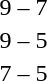<table style="text-align:center">
<tr>
<th width=200></th>
<th width=100></th>
<th width=200></th>
</tr>
<tr>
<td align=right><strong></strong></td>
<td>9 – 7</td>
<td align=left></td>
</tr>
<tr>
<td align=right><strong></strong></td>
<td>9 – 5</td>
<td align=left></td>
</tr>
<tr>
<td align=right><strong></strong></td>
<td>7 – 5</td>
<td align=left></td>
</tr>
</table>
